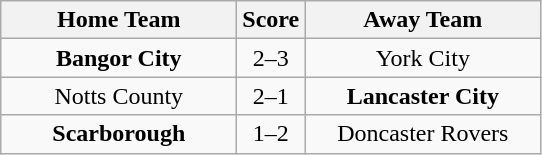<table class="wikitable" style="text-align:center">
<tr>
<th width=150>Home Team</th>
<th width=20>Score</th>
<th width=150>Away Team</th>
</tr>
<tr>
<td><strong>Bangor City</strong></td>
<td>2–3</td>
<td>York City</td>
</tr>
<tr>
<td>Notts County</td>
<td>2–1</td>
<td><strong>Lancaster City</strong></td>
</tr>
<tr>
<td><strong>Scarborough</strong></td>
<td>1–2</td>
<td>Doncaster Rovers</td>
</tr>
</table>
